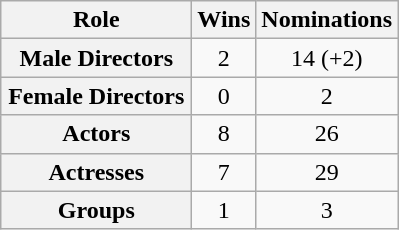<table class="wikitable" style="text-align: center">
<tr>
<th scope="col" width="120">Role</th>
<th scope="col">Wins</th>
<th scope="col">Nominations</th>
</tr>
<tr>
<th scope="row">Male Directors</th>
<td>2</td>
<td>14 (+2)</td>
</tr>
<tr>
<th scope="row">Female Directors</th>
<td>0</td>
<td>2</td>
</tr>
<tr>
<th scope="row">Actors</th>
<td>8</td>
<td>26</td>
</tr>
<tr>
<th scope="row">Actresses</th>
<td>7</td>
<td>29</td>
</tr>
<tr>
<th scope="row">Groups</th>
<td>1</td>
<td>3</td>
</tr>
</table>
